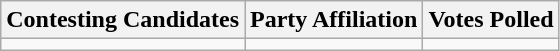<table class="wikitable sortable">
<tr>
<th>Contesting Candidates</th>
<th>Party Affiliation</th>
<th>Votes Polled</th>
</tr>
<tr>
<td></td>
<td></td>
<td></td>
</tr>
</table>
